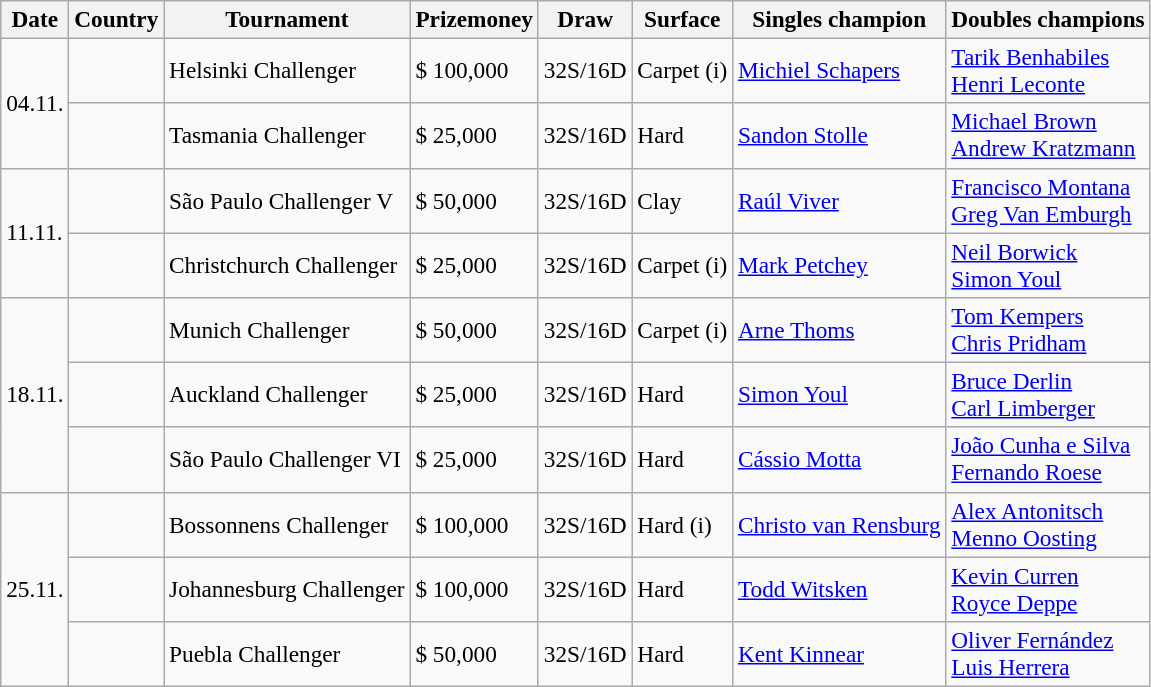<table class="sortable wikitable" style=font-size:97%>
<tr>
<th>Date</th>
<th>Country</th>
<th>Tournament</th>
<th>Prizemoney</th>
<th>Draw</th>
<th>Surface</th>
<th>Singles champion</th>
<th>Doubles champions</th>
</tr>
<tr>
<td rowspan="2">04.11.</td>
<td></td>
<td>Helsinki Challenger</td>
<td>$ 100,000</td>
<td>32S/16D</td>
<td>Carpet (i)</td>
<td> <a href='#'>Michiel Schapers</a></td>
<td> <a href='#'>Tarik Benhabiles</a><br> <a href='#'>Henri Leconte</a></td>
</tr>
<tr>
<td></td>
<td>Tasmania Challenger</td>
<td>$ 25,000</td>
<td>32S/16D</td>
<td>Hard</td>
<td> <a href='#'>Sandon Stolle</a></td>
<td> <a href='#'>Michael Brown</a><br> <a href='#'>Andrew Kratzmann</a></td>
</tr>
<tr>
<td rowspan="2">11.11.</td>
<td></td>
<td>São Paulo Challenger V</td>
<td>$ 50,000</td>
<td>32S/16D</td>
<td>Clay</td>
<td> <a href='#'>Raúl Viver</a></td>
<td> <a href='#'>Francisco Montana</a><br> <a href='#'>Greg Van Emburgh</a></td>
</tr>
<tr>
<td></td>
<td>Christchurch Challenger</td>
<td>$ 25,000</td>
<td>32S/16D</td>
<td>Carpet (i)</td>
<td> <a href='#'>Mark Petchey</a></td>
<td> <a href='#'>Neil Borwick</a><br> <a href='#'>Simon Youl</a></td>
</tr>
<tr>
<td rowspan="3">18.11.</td>
<td></td>
<td>Munich Challenger</td>
<td>$ 50,000</td>
<td>32S/16D</td>
<td>Carpet (i)</td>
<td> <a href='#'>Arne Thoms</a></td>
<td> <a href='#'>Tom Kempers</a><br> <a href='#'>Chris Pridham</a></td>
</tr>
<tr>
<td></td>
<td>Auckland Challenger</td>
<td>$ 25,000</td>
<td>32S/16D</td>
<td>Hard</td>
<td> <a href='#'>Simon Youl</a></td>
<td> <a href='#'>Bruce Derlin</a><br> <a href='#'>Carl Limberger</a></td>
</tr>
<tr>
<td></td>
<td>São Paulo Challenger VI</td>
<td>$ 25,000</td>
<td>32S/16D</td>
<td>Hard</td>
<td> <a href='#'>Cássio Motta</a></td>
<td> <a href='#'>João Cunha e Silva</a><br> <a href='#'>Fernando Roese</a></td>
</tr>
<tr>
<td rowspan="3">25.11.</td>
<td></td>
<td>Bossonnens Challenger</td>
<td>$ 100,000</td>
<td>32S/16D</td>
<td>Hard (i)</td>
<td> <a href='#'>Christo van Rensburg</a></td>
<td> <a href='#'>Alex Antonitsch</a><br> <a href='#'>Menno Oosting</a></td>
</tr>
<tr>
<td></td>
<td>Johannesburg Challenger</td>
<td>$ 100,000</td>
<td>32S/16D</td>
<td>Hard</td>
<td> <a href='#'>Todd Witsken</a></td>
<td> <a href='#'>Kevin Curren</a><br> <a href='#'>Royce Deppe</a></td>
</tr>
<tr>
<td></td>
<td>Puebla Challenger</td>
<td>$ 50,000</td>
<td>32S/16D</td>
<td>Hard</td>
<td> <a href='#'>Kent Kinnear</a></td>
<td> <a href='#'>Oliver Fernández</a><br> <a href='#'>Luis Herrera</a></td>
</tr>
</table>
